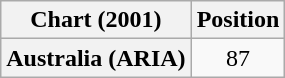<table class="wikitable plainrowheaders" style="text-align:center">
<tr>
<th scope="col">Chart (2001)</th>
<th scope="col">Position</th>
</tr>
<tr>
<th scope="row">Australia (ARIA)</th>
<td>87</td>
</tr>
</table>
